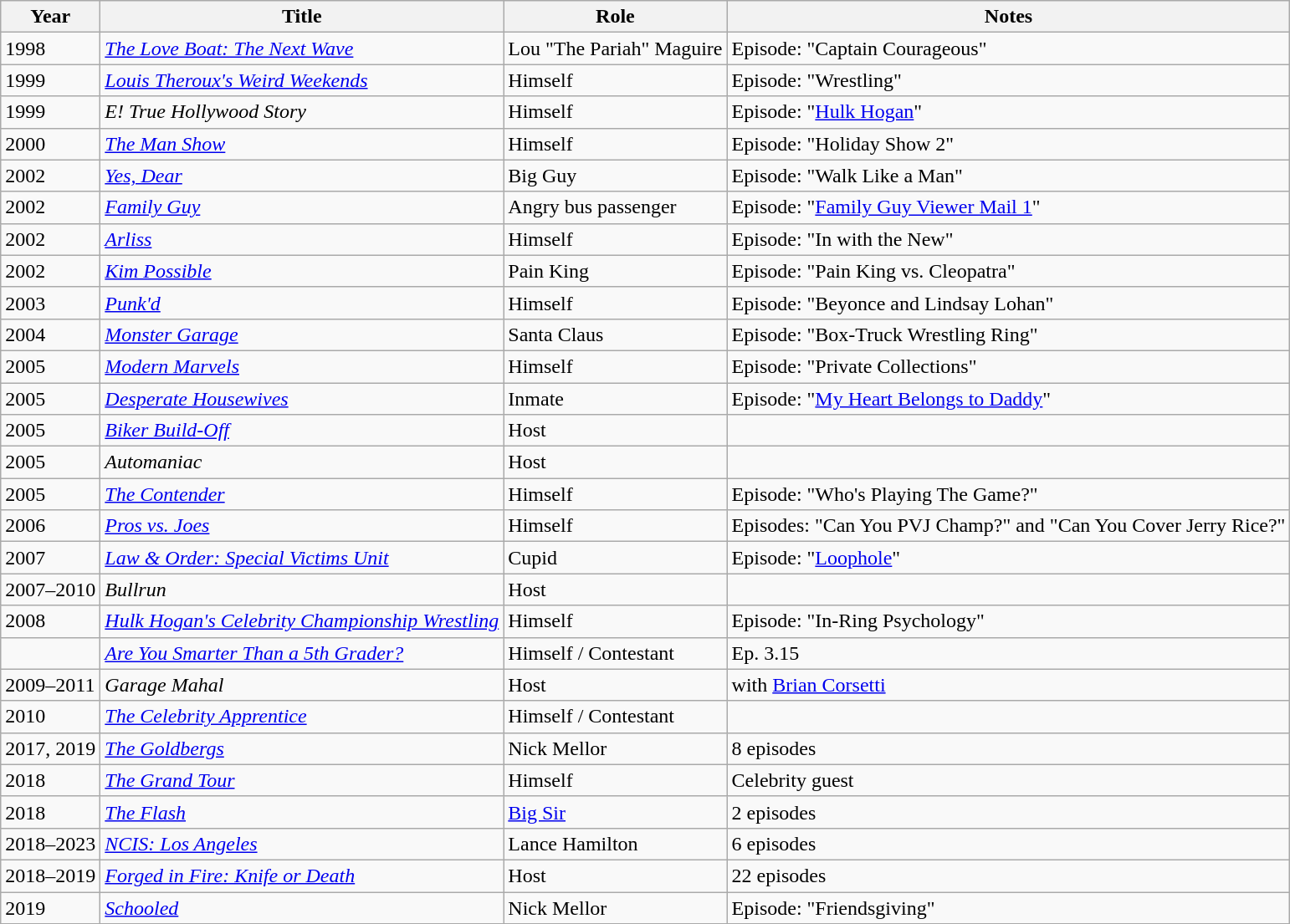<table class="wikitable sortable">
<tr>
<th>Year</th>
<th>Title</th>
<th>Role</th>
<th class="unsortable">Notes</th>
</tr>
<tr>
<td>1998</td>
<td><em><a href='#'>The Love Boat: The Next Wave</a></em></td>
<td>Lou "The Pariah" Maguire</td>
<td>Episode: "Captain Courageous"</td>
</tr>
<tr>
<td>1999</td>
<td><em><a href='#'>Louis Theroux's Weird Weekends</a></em></td>
<td>Himself</td>
<td>Episode: "Wrestling"</td>
</tr>
<tr>
<td>1999</td>
<td><em>E! True Hollywood Story</em></td>
<td>Himself</td>
<td>Episode: "<a href='#'>Hulk Hogan</a>"</td>
</tr>
<tr>
<td>2000</td>
<td><em><a href='#'>The Man Show</a></em></td>
<td>Himself</td>
<td>Episode: "Holiday Show 2"</td>
</tr>
<tr>
<td>2002</td>
<td><em><a href='#'>Yes, Dear</a></em></td>
<td>Big Guy</td>
<td>Episode: "Walk Like a Man"</td>
</tr>
<tr>
<td>2002</td>
<td><em><a href='#'>Family Guy</a></em></td>
<td>Angry bus passenger</td>
<td>Episode: "<a href='#'>Family Guy Viewer Mail 1</a>"</td>
</tr>
<tr>
<td>2002</td>
<td><em><a href='#'>Arliss</a></em></td>
<td>Himself</td>
<td>Episode: "In with the New"</td>
</tr>
<tr>
<td>2002</td>
<td><em><a href='#'>Kim Possible</a></em></td>
<td>Pain King</td>
<td>Episode: "Pain King vs. Cleopatra"</td>
</tr>
<tr>
<td>2003</td>
<td><em><a href='#'>Punk'd</a></em></td>
<td>Himself</td>
<td>Episode: "Beyonce and Lindsay Lohan"</td>
</tr>
<tr>
<td>2004</td>
<td><em><a href='#'>Monster Garage</a></em></td>
<td>Santa Claus</td>
<td>Episode: "Box-Truck Wrestling Ring"</td>
</tr>
<tr>
<td>2005</td>
<td><em><a href='#'>Modern Marvels</a></em></td>
<td>Himself</td>
<td>Episode: "Private Collections"</td>
</tr>
<tr>
<td>2005</td>
<td><em><a href='#'>Desperate Housewives</a></em></td>
<td>Inmate</td>
<td>Episode: "<a href='#'>My Heart Belongs to Daddy</a>"</td>
</tr>
<tr>
<td>2005</td>
<td><em><a href='#'>Biker Build-Off</a></em></td>
<td>Host</td>
<td></td>
</tr>
<tr>
<td>2005</td>
<td><em>Automaniac</em></td>
<td>Host</td>
<td></td>
</tr>
<tr>
<td>2005</td>
<td><em><a href='#'>The Contender</a></em></td>
<td>Himself</td>
<td>Episode: "Who's Playing The Game?"</td>
</tr>
<tr>
<td>2006</td>
<td><em><a href='#'>Pros vs. Joes</a></em></td>
<td>Himself</td>
<td>Episodes: "Can You PVJ Champ?" and "Can You Cover Jerry Rice?"</td>
</tr>
<tr>
<td>2007</td>
<td><em><a href='#'>Law & Order: Special Victims Unit</a></em></td>
<td>Cupid</td>
<td>Episode: "<a href='#'>Loophole</a>"</td>
</tr>
<tr>
<td>2007–2010</td>
<td><em>Bullrun</em></td>
<td>Host</td>
<td></td>
</tr>
<tr>
<td>2008</td>
<td><em><a href='#'>Hulk Hogan's Celebrity Championship Wrestling</a></em></td>
<td>Himself</td>
<td>Episode: "In-Ring Psychology"</td>
</tr>
<tr>
<td></td>
<td><em><a href='#'>Are You Smarter Than a 5th Grader?</a></em></td>
<td>Himself / Contestant</td>
<td>Ep. 3.15</td>
</tr>
<tr>
<td>2009–2011</td>
<td><em>Garage Mahal</em></td>
<td>Host</td>
<td>with <a href='#'>Brian Corsetti</a></td>
</tr>
<tr>
<td>2010</td>
<td><em><a href='#'>The Celebrity Apprentice</a></em></td>
<td>Himself / Contestant</td>
<td></td>
</tr>
<tr>
<td>2017, 2019</td>
<td><em><a href='#'>The Goldbergs</a></em></td>
<td>Nick Mellor</td>
<td>8 episodes</td>
</tr>
<tr>
<td>2018</td>
<td><em><a href='#'>The Grand Tour</a></em></td>
<td>Himself</td>
<td>Celebrity guest</td>
</tr>
<tr>
<td>2018</td>
<td><em><a href='#'>The Flash</a></em></td>
<td><a href='#'>Big Sir</a></td>
<td>2 episodes</td>
</tr>
<tr>
<td>2018–2023</td>
<td><em><a href='#'>NCIS: Los Angeles</a></em></td>
<td>Lance Hamilton</td>
<td>6 episodes</td>
</tr>
<tr>
<td>2018–2019</td>
<td><em><a href='#'>Forged in Fire: Knife or Death</a></em></td>
<td>Host</td>
<td>22 episodes</td>
</tr>
<tr>
<td>2019</td>
<td><em><a href='#'>Schooled</a></em></td>
<td>Nick Mellor</td>
<td>Episode: "Friendsgiving"</td>
</tr>
</table>
